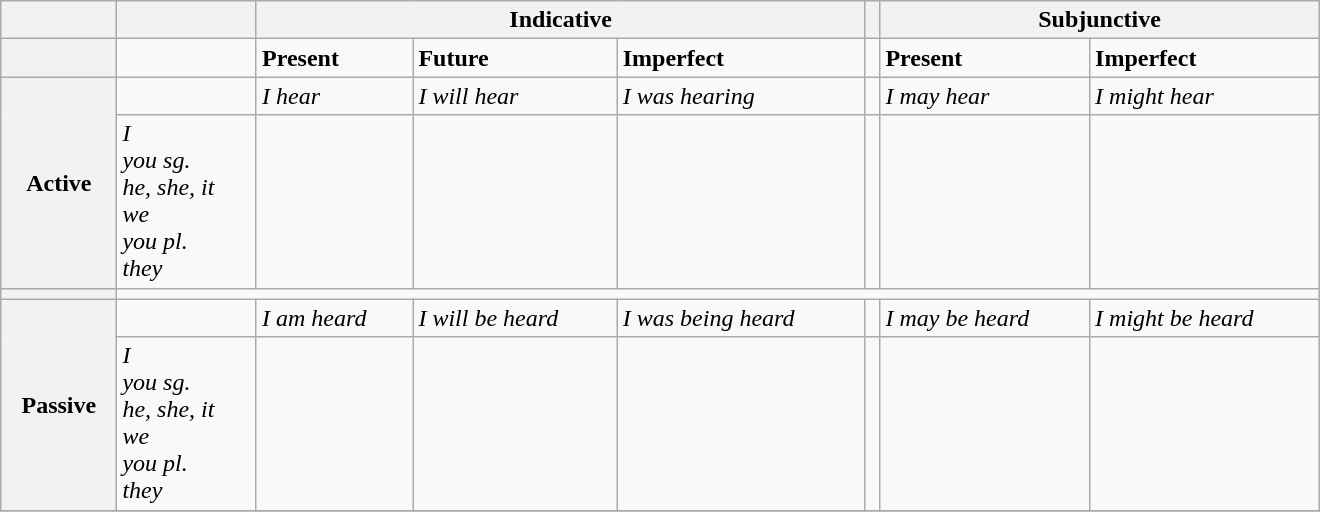<table class="wikitable" style="width: 55em;">
<tr>
<th></th>
<th></th>
<th colspan="3">Indicative</th>
<th></th>
<th colspan="2">Subjunctive</th>
</tr>
<tr>
<th></th>
<td></td>
<td><strong>Present</strong></td>
<td><strong>Future</strong></td>
<td><strong>Imperfect</strong></td>
<td></td>
<td><strong>Present</strong></td>
<td><strong>Imperfect</strong></td>
</tr>
<tr>
<th rowspan=2>Active</th>
<td></td>
<td><em>I hear</em></td>
<td><em>I will hear</em></td>
<td><em>I was hearing</em></td>
<td></td>
<td><em>I may hear</em></td>
<td><em>I might hear</em></td>
</tr>
<tr>
<td><em>I<br>you sg.<br>he, she, it<br>we<br>you pl.<br>they</em></td>
<td><strong></strong></td>
<td><strong></strong></td>
<td><strong></strong></td>
<td></td>
<td><strong></strong></td>
<td><strong></strong></td>
</tr>
<tr>
<th></th>
</tr>
<tr>
<th rowspan=2>Passive</th>
<td></td>
<td><em>I am heard</em></td>
<td><em>I will be heard</em></td>
<td><em>I was being heard</em></td>
<td></td>
<td><em>I may be heard</em></td>
<td><em>I might be heard</em></td>
</tr>
<tr>
<td><em>I<br>you sg.<br>he, she, it<br>we<br>you pl.<br>they</em></td>
<td><strong></strong></td>
<td><strong></strong></td>
<td><strong></strong></td>
<td></td>
<td><strong></strong></td>
<td><strong></strong></td>
</tr>
<tr>
</tr>
</table>
